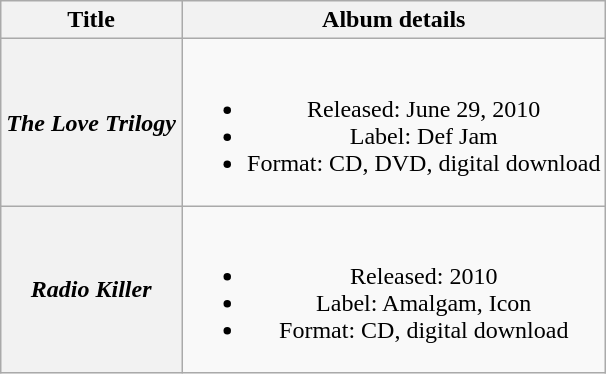<table class="wikitable plainrowheaders" style="text-align:center;" border="1">
<tr>
<th scope="col">Title</th>
<th scope="col">Album details</th>
</tr>
<tr>
<th scope="row"><em>The Love Trilogy</em></th>
<td><br><ul><li>Released: June 29, 2010</li><li>Label: Def Jam</li><li>Format: CD, DVD, digital download</li></ul></td>
</tr>
<tr>
<th scope="row"><em>Radio Killer</em></th>
<td><br><ul><li>Released: 2010</li><li>Label: Amalgam, Icon</li><li>Format: CD, digital download</li></ul></td>
</tr>
</table>
